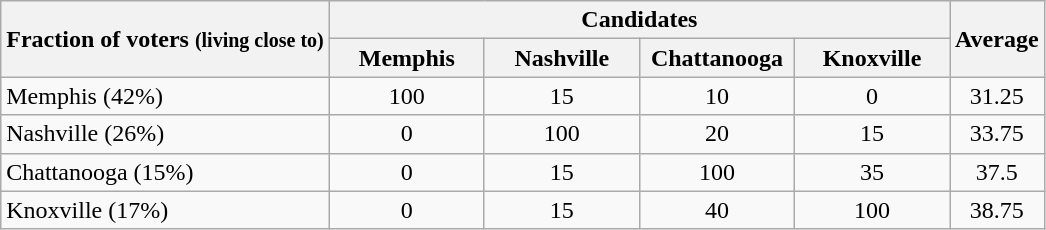<table class="wikitable" style="text-align: center">
<tr>
<th scope="col" rowspan="2">Fraction of voters <small>(living close to)</small></th>
<th scope="colgroup" colspan="4">Candidates</th>
<th scope="col" rowspan=2>Average</th>
</tr>
<tr>
<th scope="col" style="width:6em;">Memphis</th>
<th scope="col" style="width:6em;">Nashville</th>
<th scope="col" style="width:6em;">Chattanooga</th>
<th scope="col" style="width:6em;">Knoxville</th>
</tr>
<tr>
<td style="text-align:left;">Memphis (42%)</td>
<td>100</td>
<td>15</td>
<td>10</td>
<td>0</td>
<td>31.25</td>
</tr>
<tr>
<td style="text-align:left;">Nashville (26%)</td>
<td>0</td>
<td>100</td>
<td>20</td>
<td>15</td>
<td>33.75</td>
</tr>
<tr>
<td style="text-align:left;">Chattanooga (15%)</td>
<td>0</td>
<td>15</td>
<td>100</td>
<td>35</td>
<td>37.5</td>
</tr>
<tr>
<td style="text-align:left;">Knoxville (17%)</td>
<td>0</td>
<td>15</td>
<td>40</td>
<td>100</td>
<td>38.75</td>
</tr>
</table>
